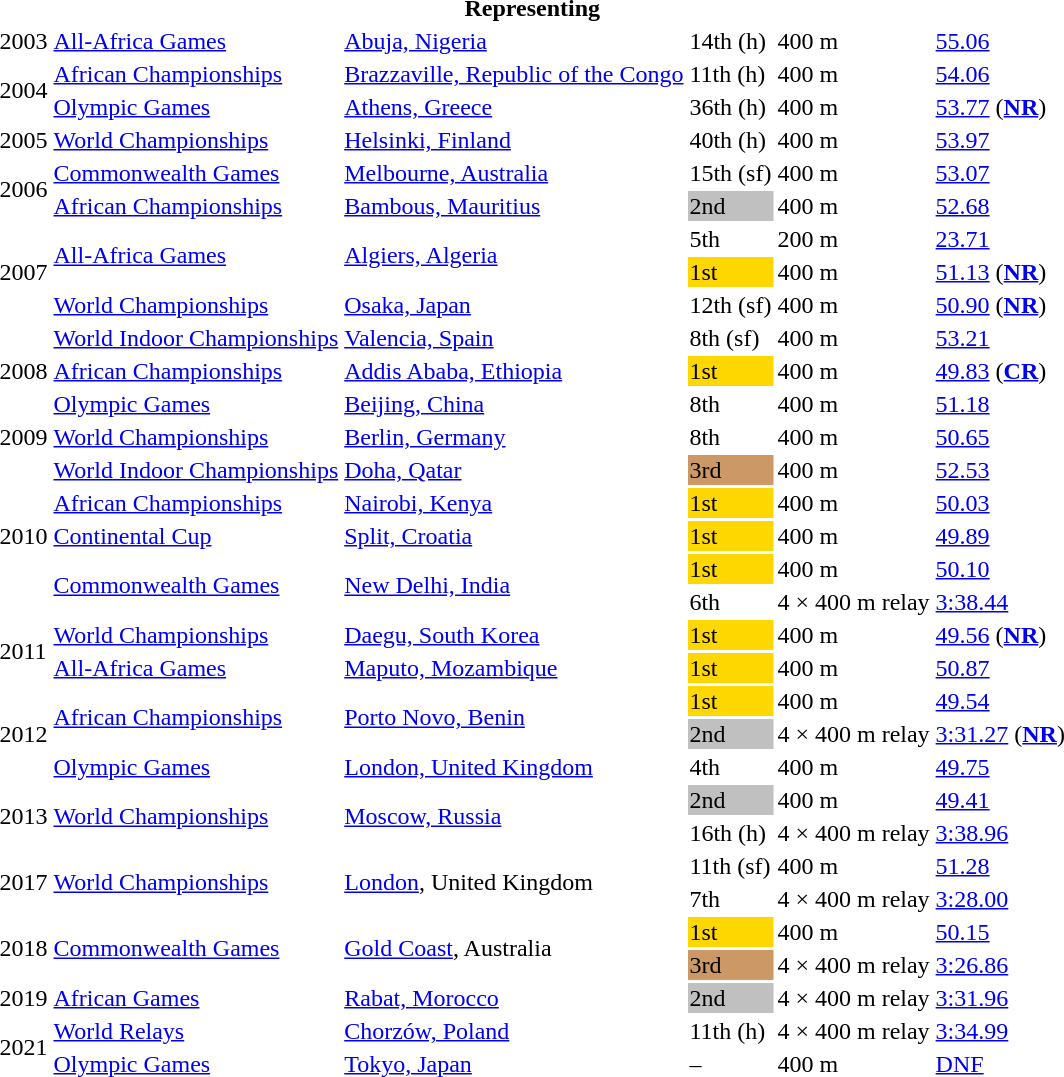<table>
<tr>
<th colspan="6">Representing </th>
</tr>
<tr>
<td>2003</td>
<td><a href='#'>All-Africa Games</a></td>
<td><a href='#'>Abuja, Nigeria</a></td>
<td>14th (h)</td>
<td>400 m</td>
<td><a href='#'>55.06</a></td>
</tr>
<tr>
<td rowspan=2>2004</td>
<td><a href='#'>African Championships</a></td>
<td><a href='#'>Brazzaville, Republic of the Congo</a></td>
<td>11th (h)</td>
<td>400 m</td>
<td><a href='#'>54.06</a></td>
</tr>
<tr>
<td><a href='#'>Olympic Games</a></td>
<td><a href='#'>Athens, Greece</a></td>
<td>36th (h)</td>
<td>400 m</td>
<td><a href='#'>53.77</a> (<strong><a href='#'>NR</a></strong>)</td>
</tr>
<tr>
<td>2005</td>
<td><a href='#'>World Championships</a></td>
<td><a href='#'>Helsinki, Finland</a></td>
<td>40th (h)</td>
<td>400 m</td>
<td><a href='#'>53.97</a></td>
</tr>
<tr>
<td rowspan=2>2006</td>
<td><a href='#'>Commonwealth Games</a></td>
<td><a href='#'>Melbourne, Australia</a></td>
<td>15th (sf)</td>
<td>400 m</td>
<td><a href='#'>53.07</a></td>
</tr>
<tr>
<td><a href='#'>African Championships</a></td>
<td><a href='#'>Bambous, Mauritius</a></td>
<td style="background:silver;">2nd</td>
<td>400 m</td>
<td><a href='#'>52.68</a></td>
</tr>
<tr>
<td rowspan=3>2007</td>
<td rowspan=2><a href='#'>All-Africa Games</a></td>
<td rowspan=2><a href='#'>Algiers, Algeria</a></td>
<td>5th</td>
<td>200 m</td>
<td><a href='#'>23.71</a></td>
</tr>
<tr>
<td bgcolor=gold>1st</td>
<td>400 m</td>
<td><a href='#'>51.13</a> (<strong><a href='#'>NR</a></strong>)</td>
</tr>
<tr>
<td><a href='#'>World Championships</a></td>
<td><a href='#'>Osaka, Japan</a></td>
<td>12th (sf)</td>
<td>400 m</td>
<td><a href='#'>50.90</a> (<strong><a href='#'>NR</a></strong>)</td>
</tr>
<tr>
<td rowspan=3>2008</td>
<td><a href='#'>World Indoor Championships</a></td>
<td><a href='#'>Valencia, Spain</a></td>
<td>8th (sf)</td>
<td>400 m</td>
<td><a href='#'>53.21</a></td>
</tr>
<tr>
<td><a href='#'>African Championships</a></td>
<td><a href='#'>Addis Ababa, Ethiopia</a></td>
<td bgcolor=gold>1st</td>
<td>400 m</td>
<td><a href='#'>49.83</a> (<strong><a href='#'>CR</a></strong>)</td>
</tr>
<tr>
<td><a href='#'>Olympic Games</a></td>
<td><a href='#'>Beijing, China</a></td>
<td>8th</td>
<td>400 m</td>
<td><a href='#'>51.18</a></td>
</tr>
<tr>
<td>2009</td>
<td><a href='#'>World Championships</a></td>
<td><a href='#'>Berlin, Germany</a></td>
<td>8th</td>
<td>400 m</td>
<td><a href='#'>50.65</a></td>
</tr>
<tr>
<td rowspan=5>2010</td>
<td><a href='#'>World Indoor Championships</a></td>
<td><a href='#'>Doha, Qatar</a></td>
<td bgcolor=cc9966>3rd</td>
<td>400 m</td>
<td><a href='#'>52.53</a></td>
</tr>
<tr>
<td><a href='#'>African Championships</a></td>
<td><a href='#'>Nairobi, Kenya</a></td>
<td style="background:gold;">1st</td>
<td>400 m</td>
<td><a href='#'>50.03</a></td>
</tr>
<tr>
<td><a href='#'>Continental Cup</a></td>
<td><a href='#'>Split, Croatia</a></td>
<td style="background:gold;">1st</td>
<td>400 m</td>
<td><a href='#'>49.89</a></td>
</tr>
<tr>
<td rowspan=2><a href='#'>Commonwealth Games</a></td>
<td rowspan=2><a href='#'>New Delhi, India</a></td>
<td style="background:gold;">1st</td>
<td>400 m</td>
<td><a href='#'>50.10</a></td>
</tr>
<tr>
<td>6th</td>
<td>4 × 400 m relay</td>
<td><a href='#'>3:38.44</a></td>
</tr>
<tr>
<td rowspan=2>2011</td>
<td><a href='#'>World Championships</a></td>
<td><a href='#'>Daegu, South Korea</a></td>
<td style="background:gold;">1st</td>
<td>400 m</td>
<td><a href='#'>49.56</a> (<strong><a href='#'>NR</a></strong>)</td>
</tr>
<tr>
<td><a href='#'>All-Africa Games</a></td>
<td><a href='#'>Maputo, Mozambique</a></td>
<td style="background:gold;">1st</td>
<td>400 m</td>
<td><a href='#'>50.87</a></td>
</tr>
<tr>
<td rowspan=3>2012</td>
<td rowspan=2><a href='#'>African Championships</a></td>
<td rowspan=2><a href='#'>Porto Novo, Benin</a></td>
<td style="background:gold;">1st</td>
<td>400 m</td>
<td><a href='#'>49.54</a></td>
</tr>
<tr>
<td style="background:silver;">2nd</td>
<td>4 × 400 m relay</td>
<td><a href='#'>3:31.27</a> (<strong><a href='#'>NR</a></strong>)</td>
</tr>
<tr>
<td><a href='#'>Olympic Games</a></td>
<td><a href='#'>London, United Kingdom</a></td>
<td>4th</td>
<td>400 m</td>
<td><a href='#'>49.75</a></td>
</tr>
<tr>
<td rowspan=2>2013</td>
<td rowspan=2><a href='#'>World Championships</a></td>
<td rowspan=2><a href='#'>Moscow, Russia</a></td>
<td style="background:silver;">2nd</td>
<td>400 m</td>
<td><a href='#'>49.41</a></td>
</tr>
<tr>
<td>16th (h)</td>
<td>4 × 400 m relay</td>
<td><a href='#'>3:38.96</a></td>
</tr>
<tr>
<td rowspan=2>2017</td>
<td rowspan=2><a href='#'>World Championships</a></td>
<td rowspan=2><a href='#'>London</a>, United Kingdom</td>
<td>11th (sf)</td>
<td>400 m</td>
<td><a href='#'>51.28</a></td>
</tr>
<tr>
<td>7th</td>
<td>4 × 400 m relay</td>
<td><a href='#'>3:28.00</a></td>
</tr>
<tr>
<td rowspan=2>2018</td>
<td rowspan=2><a href='#'>Commonwealth Games</a></td>
<td rowspan=2><a href='#'>Gold Coast</a>, Australia</td>
<td bgcolor=gold>1st</td>
<td>400 m</td>
<td><a href='#'>50.15</a></td>
</tr>
<tr>
<td bgcolor=cc9966>3rd</td>
<td>4 × 400 m relay</td>
<td><a href='#'>3:26.86</a></td>
</tr>
<tr>
<td>2019</td>
<td><a href='#'>African Games</a></td>
<td><a href='#'>Rabat, Morocco</a></td>
<td bgcolor=silver>2nd</td>
<td>4 × 400 m relay</td>
<td><a href='#'>3:31.96</a></td>
</tr>
<tr>
<td rowspan=2>2021</td>
<td><a href='#'>World Relays</a></td>
<td><a href='#'>Chorzów, Poland</a></td>
<td>11th (h)</td>
<td>4 × 400 m relay</td>
<td><a href='#'>3:34.99</a></td>
</tr>
<tr>
<td><a href='#'>Olympic Games</a></td>
<td><a href='#'>Tokyo, Japan</a></td>
<td>–</td>
<td>400 m</td>
<td><a href='#'>DNF</a></td>
</tr>
</table>
